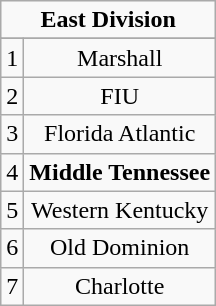<table class="wikitable">
<tr align="center">
<td align="center" Colspan="2"><strong>East Division</strong></td>
</tr>
<tr align="center">
</tr>
<tr align="center">
<td>1</td>
<td>Marshall</td>
</tr>
<tr align="center">
<td>2</td>
<td>FIU</td>
</tr>
<tr align="center">
<td>3</td>
<td>Florida Atlantic</td>
</tr>
<tr align="center">
<td>4</td>
<td><strong>Middle Tennessee</strong></td>
</tr>
<tr align="center">
<td>5</td>
<td>Western Kentucky</td>
</tr>
<tr align="center">
<td>6</td>
<td>Old Dominion</td>
</tr>
<tr align="center">
<td>7</td>
<td>Charlotte</td>
</tr>
</table>
